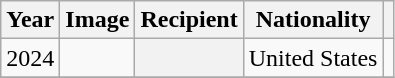<table class="wikitable plainrowheaders" style="text-align:center">
<tr>
<th scope=col>Year</th>
<th scope=col class=unsortable>Image</th>
<th scope=col>Recipient</th>
<th scope=col>Nationality</th>
<th scope=col class=unsortable></th>
</tr>
<tr>
<td>2024</td>
<td></td>
<th scope=row style="text-align:center;"></th>
<td>United States</td>
<td></td>
</tr>
<tr>
</tr>
</table>
